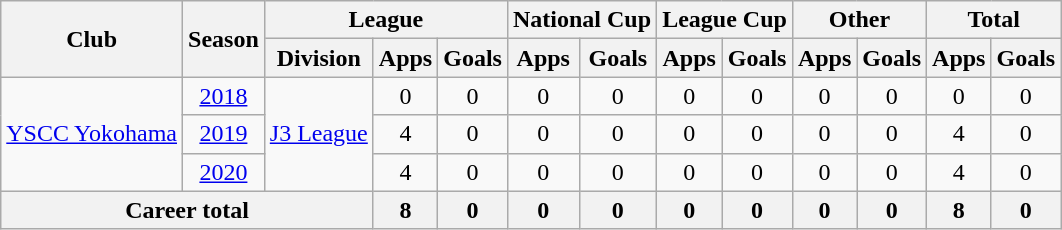<table class="wikitable" style="text-align: center">
<tr>
<th rowspan="2">Club</th>
<th rowspan="2">Season</th>
<th colspan="3">League</th>
<th colspan="2">National Cup</th>
<th colspan="2">League Cup</th>
<th colspan="2">Other</th>
<th colspan="2">Total</th>
</tr>
<tr>
<th>Division</th>
<th>Apps</th>
<th>Goals</th>
<th>Apps</th>
<th>Goals</th>
<th>Apps</th>
<th>Goals</th>
<th>Apps</th>
<th>Goals</th>
<th>Apps</th>
<th>Goals</th>
</tr>
<tr>
<td rowspan="3"><a href='#'>YSCC Yokohama</a></td>
<td><a href='#'>2018</a></td>
<td rowspan="3"><a href='#'>J3 League</a></td>
<td>0</td>
<td>0</td>
<td>0</td>
<td>0</td>
<td>0</td>
<td>0</td>
<td>0</td>
<td>0</td>
<td>0</td>
<td>0</td>
</tr>
<tr>
<td><a href='#'>2019</a></td>
<td>4</td>
<td>0</td>
<td>0</td>
<td>0</td>
<td>0</td>
<td>0</td>
<td>0</td>
<td>0</td>
<td>4</td>
<td>0</td>
</tr>
<tr>
<td><a href='#'>2020</a></td>
<td>4</td>
<td>0</td>
<td>0</td>
<td>0</td>
<td>0</td>
<td>0</td>
<td>0</td>
<td>0</td>
<td>4</td>
<td>0</td>
</tr>
<tr>
<th colspan=3>Career total</th>
<th>8</th>
<th>0</th>
<th>0</th>
<th>0</th>
<th>0</th>
<th>0</th>
<th>0</th>
<th>0</th>
<th>8</th>
<th>0</th>
</tr>
</table>
